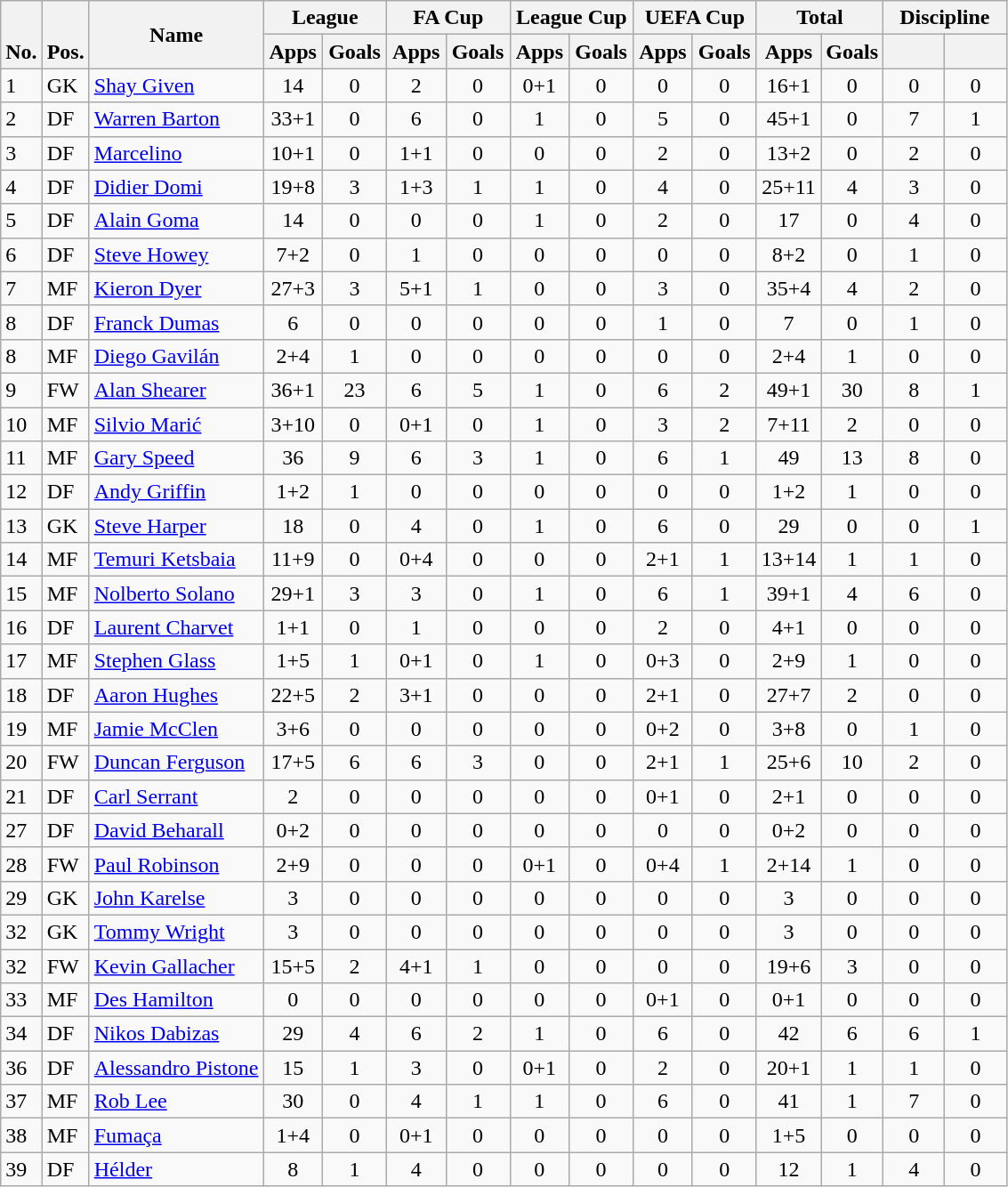<table class="wikitable" style="text-align:center">
<tr>
<th rowspan="2" valign="bottom">No.</th>
<th rowspan="2" valign="bottom">Pos.</th>
<th rowspan="2">Name</th>
<th colspan="2" width="85">League</th>
<th colspan="2" width="85">FA Cup</th>
<th colspan="2" width="85">League Cup</th>
<th colspan="2" width="85">UEFA Cup</th>
<th colspan="2" width="85">Total</th>
<th colspan="2" width="85">Discipline</th>
</tr>
<tr>
<th>Apps</th>
<th>Goals</th>
<th>Apps</th>
<th>Goals</th>
<th>Apps</th>
<th>Goals</th>
<th>Apps</th>
<th>Goals</th>
<th>Apps</th>
<th>Goals</th>
<th></th>
<th></th>
</tr>
<tr>
<td align="left">1</td>
<td align="left">GK</td>
<td align="left"> <a href='#'>Shay Given</a></td>
<td>14</td>
<td>0</td>
<td>2</td>
<td>0</td>
<td>0+1</td>
<td>0</td>
<td>0</td>
<td>0</td>
<td>16+1</td>
<td>0</td>
<td>0</td>
<td>0</td>
</tr>
<tr>
<td align="left">2</td>
<td align="left">DF</td>
<td align="left"> <a href='#'>Warren Barton</a></td>
<td>33+1</td>
<td>0</td>
<td>6</td>
<td>0</td>
<td>1</td>
<td>0</td>
<td>5</td>
<td>0</td>
<td>45+1</td>
<td>0</td>
<td>7</td>
<td>1</td>
</tr>
<tr>
<td align="left">3</td>
<td align="left">DF</td>
<td align="left"> <a href='#'>Marcelino</a></td>
<td>10+1</td>
<td>0</td>
<td>1+1</td>
<td>0</td>
<td>0</td>
<td>0</td>
<td>2</td>
<td>0</td>
<td>13+2</td>
<td>0</td>
<td>2</td>
<td>0</td>
</tr>
<tr>
<td align="left">4</td>
<td align="left">DF</td>
<td align="left"> <a href='#'>Didier Domi</a></td>
<td>19+8</td>
<td>3</td>
<td>1+3</td>
<td>1</td>
<td>1</td>
<td>0</td>
<td>4</td>
<td>0</td>
<td>25+11</td>
<td>4</td>
<td>3</td>
<td>0</td>
</tr>
<tr>
<td align="left">5</td>
<td align="left">DF</td>
<td align="left"> <a href='#'>Alain Goma</a></td>
<td>14</td>
<td>0</td>
<td>0</td>
<td>0</td>
<td>1</td>
<td>0</td>
<td>2</td>
<td>0</td>
<td>17</td>
<td>0</td>
<td>4</td>
<td>0</td>
</tr>
<tr>
<td align="left">6</td>
<td align="left">DF</td>
<td align="left"> <a href='#'>Steve Howey</a></td>
<td>7+2</td>
<td>0</td>
<td>1</td>
<td>0</td>
<td>0</td>
<td>0</td>
<td>0</td>
<td>0</td>
<td>8+2</td>
<td>0</td>
<td>1</td>
<td>0</td>
</tr>
<tr>
<td align="left">7</td>
<td align="left">MF</td>
<td align="left"> <a href='#'>Kieron Dyer</a></td>
<td>27+3</td>
<td>3</td>
<td>5+1</td>
<td>1</td>
<td>0</td>
<td>0</td>
<td>3</td>
<td>0</td>
<td>35+4</td>
<td>4</td>
<td>2</td>
<td>0</td>
</tr>
<tr>
<td align="left">8</td>
<td align="left">DF</td>
<td align="left"> <a href='#'>Franck Dumas</a></td>
<td>6</td>
<td>0</td>
<td>0</td>
<td>0</td>
<td>0</td>
<td>0</td>
<td>1</td>
<td>0</td>
<td>7</td>
<td>0</td>
<td>1</td>
<td>0</td>
</tr>
<tr>
<td align="left">8</td>
<td align="left">MF</td>
<td align="left"> <a href='#'>Diego Gavilán</a></td>
<td>2+4</td>
<td>1</td>
<td>0</td>
<td>0</td>
<td>0</td>
<td>0</td>
<td>0</td>
<td>0</td>
<td>2+4</td>
<td>1</td>
<td>0</td>
<td>0</td>
</tr>
<tr>
<td align="left">9</td>
<td align="left">FW</td>
<td align="left"> <a href='#'>Alan Shearer</a></td>
<td>36+1</td>
<td>23</td>
<td>6</td>
<td>5</td>
<td>1</td>
<td>0</td>
<td>6</td>
<td>2</td>
<td>49+1</td>
<td>30</td>
<td>8</td>
<td>1</td>
</tr>
<tr>
<td align="left">10</td>
<td align="left">MF</td>
<td align="left"> <a href='#'>Silvio Marić</a></td>
<td>3+10</td>
<td>0</td>
<td>0+1</td>
<td>0</td>
<td>1</td>
<td>0</td>
<td>3</td>
<td>2</td>
<td>7+11</td>
<td>2</td>
<td>0</td>
<td>0</td>
</tr>
<tr>
<td align="left">11</td>
<td align="left">MF</td>
<td align="left"> <a href='#'>Gary Speed</a></td>
<td>36</td>
<td>9</td>
<td>6</td>
<td>3</td>
<td>1</td>
<td>0</td>
<td>6</td>
<td>1</td>
<td>49</td>
<td>13</td>
<td>8</td>
<td>0</td>
</tr>
<tr>
<td align="left">12</td>
<td align="left">DF</td>
<td align="left"> <a href='#'>Andy Griffin</a></td>
<td>1+2</td>
<td>1</td>
<td>0</td>
<td>0</td>
<td>0</td>
<td>0</td>
<td>0</td>
<td>0</td>
<td>1+2</td>
<td>1</td>
<td>0</td>
<td>0</td>
</tr>
<tr>
<td align="left">13</td>
<td align="left">GK</td>
<td align="left"> <a href='#'>Steve Harper</a></td>
<td>18</td>
<td>0</td>
<td>4</td>
<td>0</td>
<td>1</td>
<td>0</td>
<td>6</td>
<td>0</td>
<td>29</td>
<td>0</td>
<td>0</td>
<td>1</td>
</tr>
<tr>
<td align="left">14</td>
<td align="left">MF</td>
<td align="left"> <a href='#'>Temuri Ketsbaia</a></td>
<td>11+9</td>
<td>0</td>
<td>0+4</td>
<td>0</td>
<td>0</td>
<td>0</td>
<td>2+1</td>
<td>1</td>
<td>13+14</td>
<td>1</td>
<td>1</td>
<td>0</td>
</tr>
<tr>
<td align="left">15</td>
<td align="left">MF</td>
<td align="left"> <a href='#'>Nolberto Solano</a></td>
<td>29+1</td>
<td>3</td>
<td>3</td>
<td>0</td>
<td>1</td>
<td>0</td>
<td>6</td>
<td>1</td>
<td>39+1</td>
<td>4</td>
<td>6</td>
<td>0</td>
</tr>
<tr>
<td align="left">16</td>
<td align="left">DF</td>
<td align="left"> <a href='#'>Laurent Charvet</a></td>
<td>1+1</td>
<td>0</td>
<td>1</td>
<td>0</td>
<td>0</td>
<td>0</td>
<td>2</td>
<td>0</td>
<td>4+1</td>
<td>0</td>
<td>0</td>
<td>0</td>
</tr>
<tr>
<td align="left">17</td>
<td align="left">MF</td>
<td align="left"> <a href='#'>Stephen Glass</a></td>
<td>1+5</td>
<td>1</td>
<td>0+1</td>
<td>0</td>
<td>1</td>
<td>0</td>
<td>0+3</td>
<td>0</td>
<td>2+9</td>
<td>1</td>
<td>0</td>
<td>0</td>
</tr>
<tr>
<td align="left">18</td>
<td align="left">DF</td>
<td align="left"> <a href='#'>Aaron Hughes</a></td>
<td>22+5</td>
<td>2</td>
<td>3+1</td>
<td>0</td>
<td>0</td>
<td>0</td>
<td>2+1</td>
<td>0</td>
<td>27+7</td>
<td>2</td>
<td>0</td>
<td>0</td>
</tr>
<tr>
<td align="left">19</td>
<td align="left">MF</td>
<td align="left"> <a href='#'>Jamie McClen</a></td>
<td>3+6</td>
<td>0</td>
<td>0</td>
<td>0</td>
<td>0</td>
<td>0</td>
<td>0+2</td>
<td>0</td>
<td>3+8</td>
<td>0</td>
<td>1</td>
<td>0</td>
</tr>
<tr>
<td align="left">20</td>
<td align="left">FW</td>
<td align="left"> <a href='#'>Duncan Ferguson</a></td>
<td>17+5</td>
<td>6</td>
<td>6</td>
<td>3</td>
<td>0</td>
<td>0</td>
<td>2+1</td>
<td>1</td>
<td>25+6</td>
<td>10</td>
<td>2</td>
<td>0</td>
</tr>
<tr>
<td align="left">21</td>
<td align="left">DF</td>
<td align="left"> <a href='#'>Carl Serrant</a></td>
<td>2</td>
<td>0</td>
<td>0</td>
<td>0</td>
<td>0</td>
<td>0</td>
<td>0+1</td>
<td>0</td>
<td>2+1</td>
<td>0</td>
<td>0</td>
<td>0</td>
</tr>
<tr>
<td align="left">27</td>
<td align="left">DF</td>
<td align="left"> <a href='#'>David Beharall</a></td>
<td>0+2</td>
<td>0</td>
<td>0</td>
<td>0</td>
<td>0</td>
<td>0</td>
<td>0</td>
<td>0</td>
<td>0+2</td>
<td>0</td>
<td>0</td>
<td>0</td>
</tr>
<tr>
<td align="left">28</td>
<td align="left">FW</td>
<td align="left"> <a href='#'>Paul Robinson</a></td>
<td>2+9</td>
<td>0</td>
<td>0</td>
<td>0</td>
<td>0+1</td>
<td>0</td>
<td>0+4</td>
<td>1</td>
<td>2+14</td>
<td>1</td>
<td>0</td>
<td>0</td>
</tr>
<tr>
<td align="left">29</td>
<td align="left">GK</td>
<td align="left"> <a href='#'>John Karelse</a></td>
<td>3</td>
<td>0</td>
<td>0</td>
<td>0</td>
<td>0</td>
<td>0</td>
<td>0</td>
<td>0</td>
<td>3</td>
<td>0</td>
<td>0</td>
<td>0</td>
</tr>
<tr>
<td align="left">32</td>
<td align="left">GK</td>
<td align="left"> <a href='#'>Tommy Wright</a></td>
<td>3</td>
<td>0</td>
<td>0</td>
<td>0</td>
<td>0</td>
<td>0</td>
<td>0</td>
<td>0</td>
<td>3</td>
<td>0</td>
<td>0</td>
<td>0</td>
</tr>
<tr>
<td align="left">32</td>
<td align="left">FW</td>
<td align="left"> <a href='#'>Kevin Gallacher</a></td>
<td>15+5</td>
<td>2</td>
<td>4+1</td>
<td>1</td>
<td>0</td>
<td>0</td>
<td>0</td>
<td>0</td>
<td>19+6</td>
<td>3</td>
<td>0</td>
<td>0</td>
</tr>
<tr>
<td align="left">33</td>
<td align="left">MF</td>
<td align="left"> <a href='#'>Des Hamilton</a></td>
<td>0</td>
<td>0</td>
<td>0</td>
<td>0</td>
<td>0</td>
<td>0</td>
<td>0+1</td>
<td>0</td>
<td>0+1</td>
<td>0</td>
<td>0</td>
<td>0</td>
</tr>
<tr>
<td align="left">34</td>
<td align="left">DF</td>
<td align="left"> <a href='#'>Nikos Dabizas</a></td>
<td>29</td>
<td>4</td>
<td>6</td>
<td>2</td>
<td>1</td>
<td>0</td>
<td>6</td>
<td>0</td>
<td>42</td>
<td>6</td>
<td>6</td>
<td>1</td>
</tr>
<tr>
<td align="left">36</td>
<td align="left">DF</td>
<td align="left"> <a href='#'>Alessandro Pistone</a></td>
<td>15</td>
<td>1</td>
<td>3</td>
<td>0</td>
<td>0+1</td>
<td>0</td>
<td>2</td>
<td>0</td>
<td>20+1</td>
<td>1</td>
<td>1</td>
<td>0</td>
</tr>
<tr>
<td align="left">37</td>
<td align="left">MF</td>
<td align="left"> <a href='#'>Rob Lee</a></td>
<td>30</td>
<td>0</td>
<td>4</td>
<td>1</td>
<td>1</td>
<td>0</td>
<td>6</td>
<td>0</td>
<td>41</td>
<td>1</td>
<td>7</td>
<td>0</td>
</tr>
<tr>
<td align="left">38</td>
<td align="left">MF</td>
<td align="left"> <a href='#'>Fumaça</a></td>
<td>1+4</td>
<td>0</td>
<td>0+1</td>
<td>0</td>
<td>0</td>
<td>0</td>
<td>0</td>
<td>0</td>
<td>1+5</td>
<td>0</td>
<td>0</td>
<td>0</td>
</tr>
<tr>
<td align="left">39</td>
<td align="left">DF</td>
<td align="left"> <a href='#'>Hélder</a></td>
<td>8</td>
<td>1</td>
<td>4</td>
<td>0</td>
<td>0</td>
<td>0</td>
<td>0</td>
<td>0</td>
<td>12</td>
<td>1</td>
<td>4</td>
<td>0</td>
</tr>
</table>
